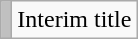<table class="wikitable">
<tr>
<td style="background-color:#C0C0C0"></td>
<td>Interim title</td>
</tr>
</table>
